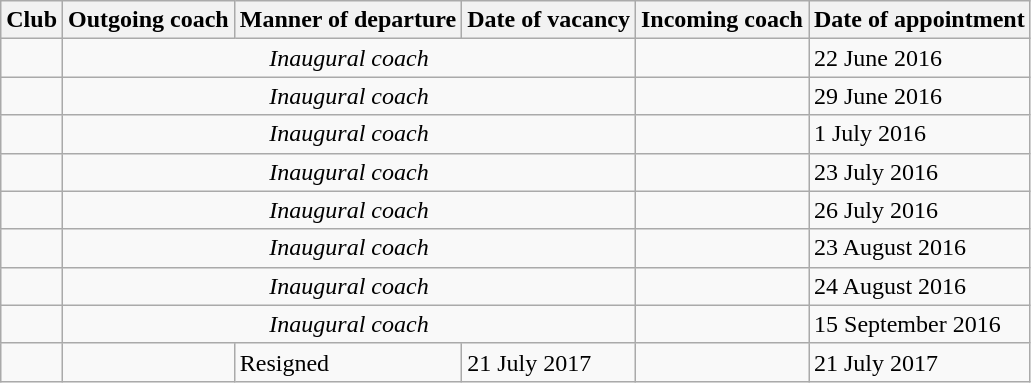<table class="wikitable sortable">
<tr>
<th>Club</th>
<th>Outgoing coach</th>
<th>Manner of departure</th>
<th>Date of vacancy</th>
<th>Incoming coach</th>
<th>Date of appointment</th>
</tr>
<tr>
<td></td>
<td colspan="3" style="text-align:center;"><em>Inaugural coach</em></td>
<td></td>
<td>22 June 2016</td>
</tr>
<tr>
<td></td>
<td colspan="3" style="text-align:center;"><em>Inaugural coach</em></td>
<td></td>
<td>29 June 2016</td>
</tr>
<tr>
<td></td>
<td colspan="3" style="text-align:center;"><em>Inaugural coach</em></td>
<td></td>
<td>1 July 2016</td>
</tr>
<tr>
<td></td>
<td colspan="3" style="text-align:center;"><em>Inaugural coach</em></td>
<td></td>
<td>23 July 2016</td>
</tr>
<tr>
<td></td>
<td colspan="3" style="text-align:center;"><em>Inaugural coach</em></td>
<td></td>
<td>26 July 2016</td>
</tr>
<tr>
<td></td>
<td colspan="3" style="text-align:center;"><em>Inaugural coach</em></td>
<td></td>
<td>23 August 2016</td>
</tr>
<tr>
<td></td>
<td colspan="3" style="text-align:center;"><em>Inaugural coach</em></td>
<td></td>
<td>24 August 2016</td>
</tr>
<tr>
<td></td>
<td colspan="3" style="text-align:center;"><em>Inaugural coach</em></td>
<td></td>
<td>15 September 2016</td>
</tr>
<tr>
<td></td>
<td></td>
<td>Resigned</td>
<td>21 July 2017</td>
<td></td>
<td>21 July 2017</td>
</tr>
</table>
